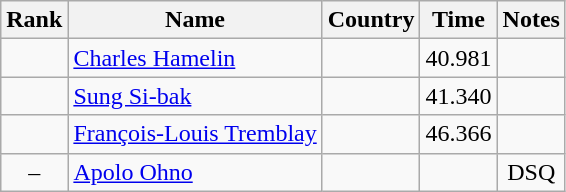<table class="wikitable sortable" style="text-align:center">
<tr>
<th>Rank</th>
<th>Name</th>
<th>Country</th>
<th>Time</th>
<th>Notes</th>
</tr>
<tr>
<td></td>
<td align=left><a href='#'>Charles Hamelin</a></td>
<td align=left></td>
<td>40.981</td>
<td></td>
</tr>
<tr>
<td></td>
<td align=left><a href='#'>Sung Si-bak</a></td>
<td align=left></td>
<td>41.340</td>
<td></td>
</tr>
<tr>
<td></td>
<td align=left><a href='#'>François-Louis Tremblay</a></td>
<td align=left></td>
<td>46.366</td>
<td></td>
</tr>
<tr>
<td>–</td>
<td align=left><a href='#'>Apolo Ohno</a></td>
<td align=left></td>
<td></td>
<td>DSQ</td>
</tr>
</table>
